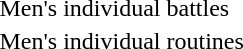<table>
<tr>
<td>Men's individual battles</td>
<td></td>
<td></td>
<td></td>
</tr>
<tr>
<td>Men's individual routines</td>
<td></td>
<td></td>
<td></td>
</tr>
</table>
